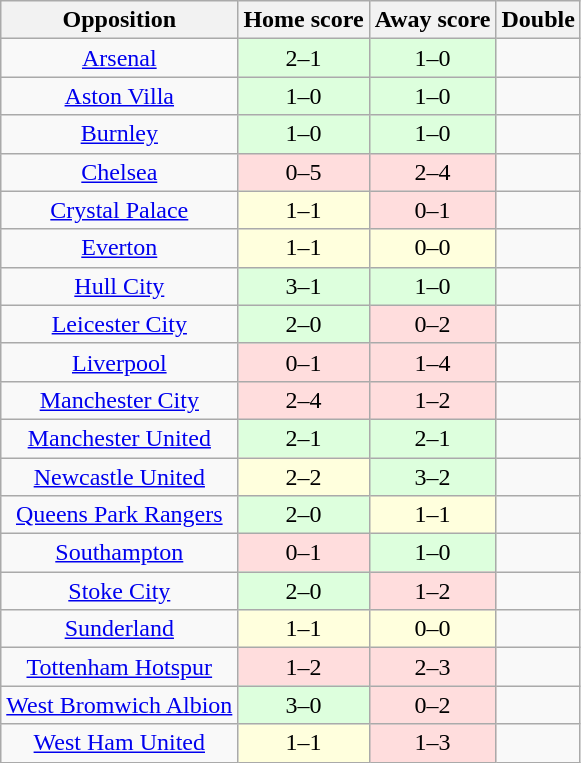<table class="wikitable" style="text-align: center;">
<tr>
<th>Opposition</th>
<th>Home score</th>
<th>Away score</th>
<th>Double</th>
</tr>
<tr>
<td><a href='#'>Arsenal</a></td>
<td style="background:#dfd;">2–1</td>
<td style="background:#dfd;">1–0</td>
<td></td>
</tr>
<tr>
<td><a href='#'>Aston Villa</a></td>
<td style="background:#dfd;">1–0</td>
<td style="background:#dfd;">1–0</td>
<td></td>
</tr>
<tr>
<td><a href='#'>Burnley</a></td>
<td style="background:#dfd;">1–0</td>
<td style="background:#dfd;">1–0</td>
<td></td>
</tr>
<tr>
<td><a href='#'>Chelsea</a></td>
<td style="background:#fdd;">0–5</td>
<td style="background:#fdd;">2–4</td>
<td></td>
</tr>
<tr>
<td><a href='#'>Crystal Palace</a></td>
<td style="background:#ffd;">1–1</td>
<td style="background:#fdd;">0–1</td>
<td></td>
</tr>
<tr>
<td><a href='#'>Everton</a></td>
<td style="background:#ffd;">1–1</td>
<td style="background:#ffd;">0–0</td>
<td></td>
</tr>
<tr>
<td><a href='#'>Hull City</a></td>
<td style="background:#dfd;">3–1</td>
<td style="background:#dfd;">1–0</td>
<td></td>
</tr>
<tr>
<td><a href='#'>Leicester City</a></td>
<td style="background:#dfd;">2–0</td>
<td style="background:#fdd;">0–2</td>
<td></td>
</tr>
<tr>
<td><a href='#'>Liverpool</a></td>
<td style="background:#fdd;">0–1</td>
<td style="background:#fdd;">1–4</td>
<td></td>
</tr>
<tr>
<td><a href='#'>Manchester City</a></td>
<td style="background:#fdd;">2–4</td>
<td style="background:#fdd;">1–2</td>
<td></td>
</tr>
<tr>
<td><a href='#'>Manchester United</a></td>
<td style="background:#dfd;">2–1</td>
<td style="background:#dfd;">2–1</td>
<td></td>
</tr>
<tr>
<td><a href='#'>Newcastle United</a></td>
<td style="background:#ffd;">2–2</td>
<td style="background:#dfd;">3–2</td>
<td></td>
</tr>
<tr>
<td><a href='#'>Queens Park Rangers</a></td>
<td style="background:#dfd;">2–0</td>
<td style="background:#ffd;">1–1</td>
<td></td>
</tr>
<tr>
<td><a href='#'>Southampton</a></td>
<td style="background:#fdd;">0–1</td>
<td style="background:#dfd;">1–0</td>
<td></td>
</tr>
<tr>
<td><a href='#'>Stoke City</a></td>
<td style="background:#dfd;">2–0</td>
<td style="background:#fdd;">1–2</td>
<td></td>
</tr>
<tr>
<td><a href='#'>Sunderland</a></td>
<td style="background:#ffd;">1–1</td>
<td style="background:#ffd;">0–0</td>
<td></td>
</tr>
<tr>
<td><a href='#'>Tottenham Hotspur</a></td>
<td style="background:#fdd;">1–2</td>
<td style="background:#fdd;">2–3</td>
<td></td>
</tr>
<tr>
<td><a href='#'>West Bromwich Albion</a></td>
<td style="background:#dfd;">3–0</td>
<td style="background:#fdd;">0–2</td>
<td></td>
</tr>
<tr>
<td><a href='#'>West Ham United</a></td>
<td style="background:#ffd;">1–1</td>
<td style="background:#fdd;">1–3</td>
<td></td>
</tr>
</table>
